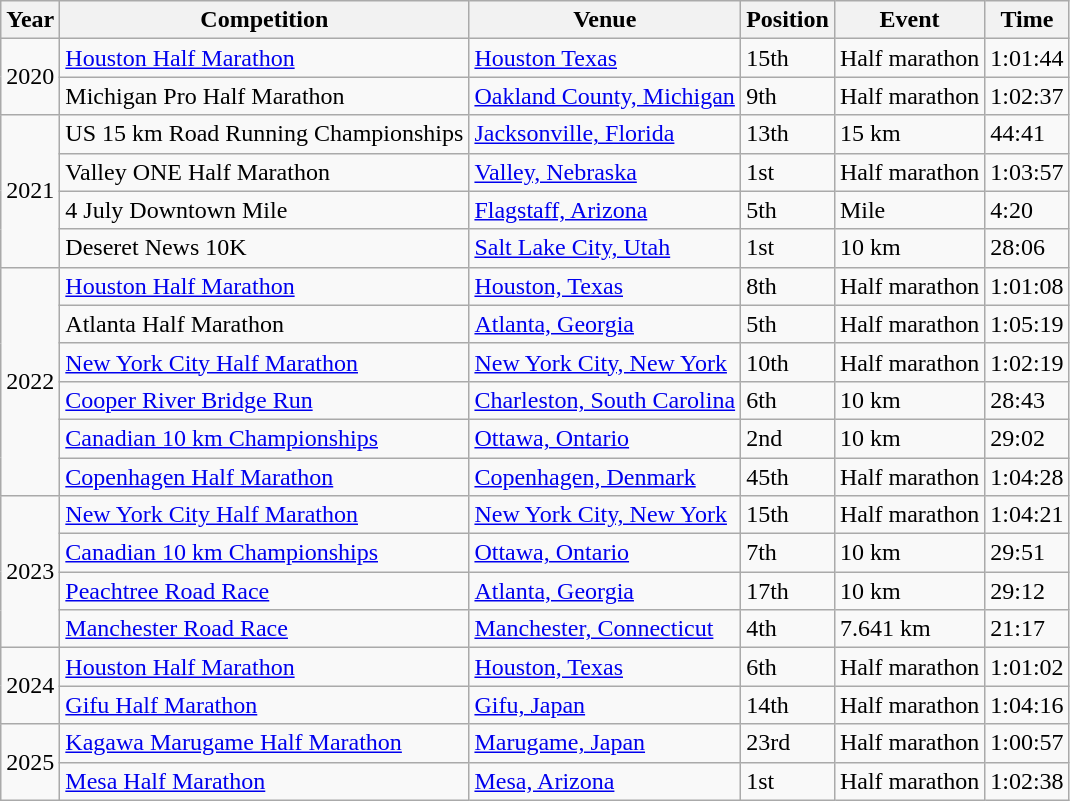<table class="wikitable">
<tr>
<th>Year</th>
<th>Competition</th>
<th>Venue</th>
<th>Position</th>
<th>Event</th>
<th>Time</th>
</tr>
<tr>
<td rowspan="2">2020</td>
<td><a href='#'>Houston Half Marathon</a></td>
<td><a href='#'>Houston Texas</a></td>
<td>15th</td>
<td>Half marathon</td>
<td>1:01:44</td>
</tr>
<tr>
<td>Michigan Pro Half Marathon</td>
<td><a href='#'>Oakland County, Michigan</a></td>
<td>9th</td>
<td>Half marathon</td>
<td>1:02:37</td>
</tr>
<tr>
<td rowspan="4">2021</td>
<td>US 15 km Road Running Championships</td>
<td><a href='#'>Jacksonville, Florida</a></td>
<td>13th</td>
<td>15 km</td>
<td>44:41</td>
</tr>
<tr>
<td>Valley ONE Half Marathon</td>
<td><a href='#'>Valley, Nebraska</a></td>
<td bg="gold">1st</td>
<td>Half marathon</td>
<td>1:03:57</td>
</tr>
<tr>
<td>4 July Downtown Mile</td>
<td><a href='#'>Flagstaff, Arizona</a></td>
<td>5th</td>
<td>Mile</td>
<td>4:20</td>
</tr>
<tr>
<td>Deseret News 10K</td>
<td><a href='#'>Salt Lake City, Utah</a></td>
<td>1st</td>
<td>10 km</td>
<td>28:06</td>
</tr>
<tr>
<td rowspan="6">2022</td>
<td><a href='#'>Houston Half Marathon</a></td>
<td><a href='#'>Houston, Texas</a></td>
<td>8th</td>
<td>Half marathon</td>
<td>1:01:08</td>
</tr>
<tr>
<td>Atlanta Half Marathon</td>
<td><a href='#'>Atlanta, Georgia</a></td>
<td>5th</td>
<td>Half marathon</td>
<td>1:05:19</td>
</tr>
<tr>
<td><a href='#'>New York City Half Marathon</a></td>
<td><a href='#'>New York City, New York</a></td>
<td>10th</td>
<td>Half marathon</td>
<td>1:02:19</td>
</tr>
<tr>
<td><a href='#'>Cooper River Bridge Run</a></td>
<td><a href='#'>Charleston, South Carolina</a></td>
<td>6th</td>
<td>10 km</td>
<td>28:43</td>
</tr>
<tr>
<td><a href='#'>Canadian 10 km Championships</a></td>
<td><a href='#'>Ottawa, Ontario</a></td>
<td bg="silver">2nd</td>
<td>10 km</td>
<td>29:02</td>
</tr>
<tr>
<td><a href='#'>Copenhagen Half Marathon</a></td>
<td><a href='#'>Copenhagen, Denmark</a></td>
<td>45th</td>
<td>Half marathon</td>
<td>1:04:28</td>
</tr>
<tr>
<td rowspan="4">2023</td>
<td><a href='#'>New York City Half Marathon</a></td>
<td><a href='#'>New York City, New York</a></td>
<td>15th</td>
<td>Half marathon</td>
<td>1:04:21</td>
</tr>
<tr>
<td><a href='#'>Canadian 10 km Championships</a></td>
<td><a href='#'>Ottawa, Ontario</a></td>
<td>7th</td>
<td>10 km</td>
<td>29:51</td>
</tr>
<tr>
<td><a href='#'>Peachtree Road Race</a></td>
<td><a href='#'>Atlanta, Georgia</a></td>
<td>17th</td>
<td>10 km</td>
<td>29:12</td>
</tr>
<tr>
<td><a href='#'>Manchester Road Race</a></td>
<td><a href='#'>Manchester, Connecticut</a></td>
<td>4th</td>
<td>7.641 km</td>
<td>21:17</td>
</tr>
<tr>
<td rowspan="2">2024</td>
<td><a href='#'>Houston Half Marathon</a></td>
<td><a href='#'>Houston, Texas</a></td>
<td>6th</td>
<td>Half marathon</td>
<td>1:01:02</td>
</tr>
<tr>
<td><a href='#'>Gifu Half Marathon</a></td>
<td><a href='#'>Gifu, Japan</a></td>
<td>14th</td>
<td>Half marathon</td>
<td>1:04:16</td>
</tr>
<tr>
<td rowspan="2">2025</td>
<td><a href='#'>Kagawa Marugame Half Marathon</a></td>
<td><a href='#'>Marugame, Japan</a></td>
<td>23rd</td>
<td>Half marathon</td>
<td>1:00:57</td>
</tr>
<tr>
<td><a href='#'>Mesa Half Marathon</a></td>
<td><a href='#'>Mesa, Arizona</a></td>
<td>1st</td>
<td>Half marathon</td>
<td>1:02:38</td>
</tr>
</table>
